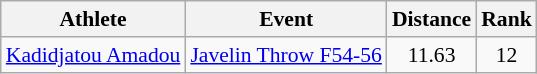<table class="wikitable" style="font-size:90%">
<tr>
<th>Athlete</th>
<th>Event</th>
<th>Distance</th>
<th>Rank</th>
</tr>
<tr align=center>
<td align=left><a href='#'>Kadidjatou Amadou</a></td>
<td align=left><a href='#'>Javelin Throw F54-56</a></td>
<td>11.63</td>
<td>12</td>
</tr>
</table>
